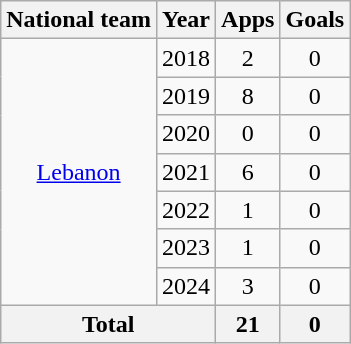<table class="wikitable" style="text-align:center">
<tr>
<th>National team</th>
<th>Year</th>
<th>Apps</th>
<th>Goals</th>
</tr>
<tr>
<td rowspan="7"><a href='#'>Lebanon</a></td>
<td>2018</td>
<td>2</td>
<td>0</td>
</tr>
<tr>
<td>2019</td>
<td>8</td>
<td>0</td>
</tr>
<tr>
<td>2020</td>
<td>0</td>
<td>0</td>
</tr>
<tr>
<td>2021</td>
<td>6</td>
<td>0</td>
</tr>
<tr>
<td>2022</td>
<td>1</td>
<td>0</td>
</tr>
<tr>
<td>2023</td>
<td>1</td>
<td>0</td>
</tr>
<tr>
<td>2024</td>
<td>3</td>
<td>0</td>
</tr>
<tr>
<th colspan="2">Total</th>
<th>21</th>
<th>0</th>
</tr>
</table>
